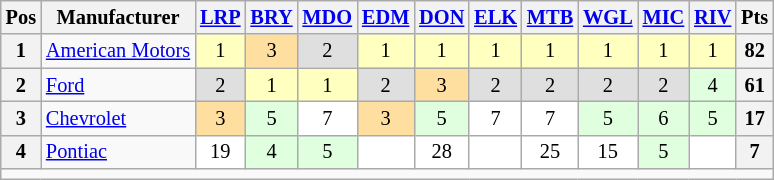<table class="wikitable" style="font-size: 85%; text-align: center;">
<tr valign="top">
<th valign="middle">Pos</th>
<th valign="middle">Manufacturer</th>
<th><a href='#'>LRP</a></th>
<th><a href='#'>BRY</a></th>
<th><a href='#'>MDO</a></th>
<th><a href='#'>EDM</a></th>
<th><a href='#'>DON</a></th>
<th><a href='#'>ELK</a></th>
<th><a href='#'>MTB</a></th>
<th><a href='#'>WGL</a></th>
<th><a href='#'>MIC</a></th>
<th><a href='#'>RIV</a></th>
<th valign="middle">Pts</th>
</tr>
<tr>
<th>1</th>
<td align=left><a href='#'>American Motors</a></td>
<td style="background:#FFFFBF;">1</td>
<td style="background:#FFDF9F;">3</td>
<td style="background:#DFDFDF;">2</td>
<td style="background:#FFFFBF;">1</td>
<td style="background:#FFFFBF;">1</td>
<td style="background:#FFFFBF;">1</td>
<td style="background:#FFFFBF;">1</td>
<td style="background:#FFFFBF;">1</td>
<td style="background:#FFFFBF;">1</td>
<td style="background:#FFFFBF;">1</td>
<th>82</th>
</tr>
<tr>
<th>2</th>
<td align=left><a href='#'>Ford</a></td>
<td style="background:#DFDFDF;">2</td>
<td style="background:#FFFFBF;">1</td>
<td style="background:#FFFFBF;">1</td>
<td style="background:#DFDFDF;">2</td>
<td style="background:#FFDF9F;">3</td>
<td style="background:#DFDFDF;">2</td>
<td style="background:#DFDFDF;">2</td>
<td style="background:#DFDFDF;">2</td>
<td style="background:#DFDFDF;">2</td>
<td style="background:#DFFFDF;">4</td>
<th>61</th>
</tr>
<tr>
<th>3</th>
<td align=left><a href='#'>Chevrolet</a></td>
<td style="background:#FFDF9F;">3</td>
<td style="background:#DFFFDF;">5</td>
<td style="background:#FFFFFF;">7</td>
<td style="background:#FFDF9F;">3</td>
<td style="background:#DFFFDF;">5</td>
<td style="background:#FFFFFF;">7</td>
<td style="background:#FFFFFF;">7</td>
<td style="background:#DFFFDF;">5</td>
<td style="background:#DFFFDF;">6</td>
<td style="background:#DFFFDF;">5</td>
<th>17</th>
</tr>
<tr>
<th>4</th>
<td align=left><a href='#'>Pontiac</a></td>
<td style="background:#FFFFFF;">19</td>
<td style="background:#DFFFDF;">4</td>
<td style="background:#DFFFDF;">5</td>
<td style="background:#FFFFFF;"></td>
<td style="background:#FFFFFF;">28</td>
<td style="background:#FFFFFF;"></td>
<td style="background:#FFFFFF;">25</td>
<td style="background:#FFFFFF;">15</td>
<td style="background:#DFFFDF;">5</td>
<td style="background:#FFFFFF;"></td>
<th>7</th>
</tr>
<tr>
<td style="text-align:center;" colspan=13></td>
</tr>
</table>
